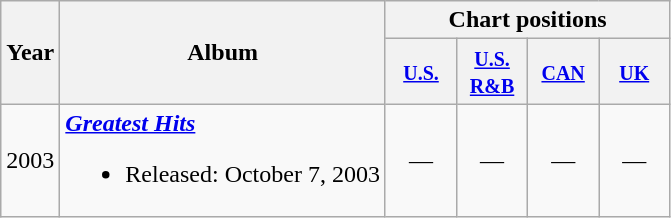<table class="wikitable">
<tr>
<th rowspan="2">Year</th>
<th rowspan="2">Album</th>
<th colspan="4">Chart positions</th>
</tr>
<tr>
<th style="text-align:center; width:40px;"><small><a href='#'>U.S.</a></small></th>
<th style="text-align:center; width:40px;"><small><a href='#'>U.S. R&B</a></small></th>
<th style="text-align:center; width:40px;"><small><a href='#'>CAN</a></small></th>
<th style="text-align:center; width:40px;"><small><a href='#'>UK</a></small></th>
</tr>
<tr>
<td>2003</td>
<td><strong><em><a href='#'>Greatest Hits</a></em></strong><br><ul><li>Released: October 7, 2003</li></ul></td>
<td style="text-align:center;">—</td>
<td style="text-align:center;">—</td>
<td style="text-align:center;">—</td>
<td style="text-align:center;">—</td>
</tr>
</table>
